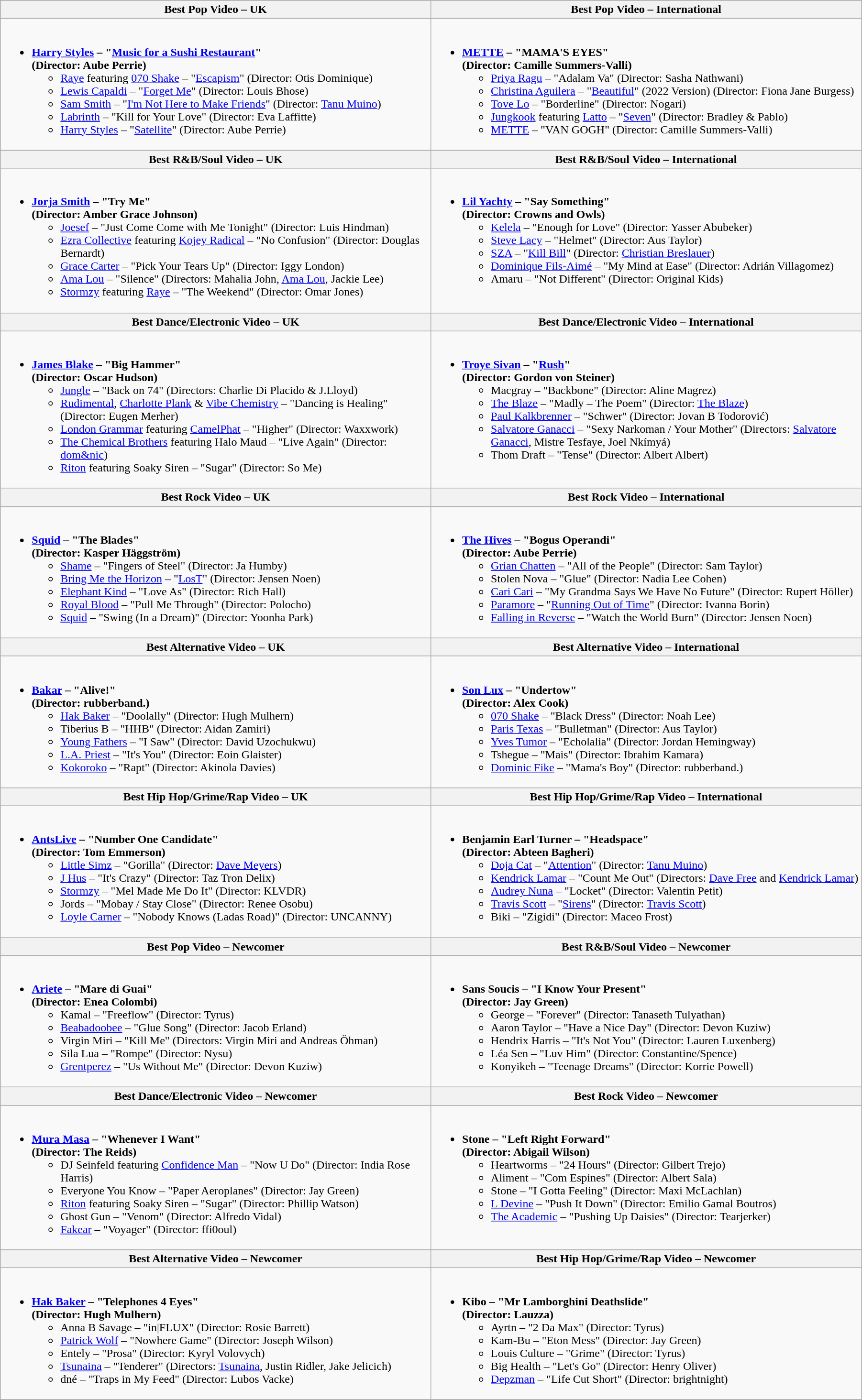<table class="wikitable" style="width:95%">
<tr bgcolor="#bebebe">
<th width="50%">Best Pop Video – UK</th>
<th width="50%">Best Pop Video – International</th>
</tr>
<tr>
<td valign="top"><br><ul><li><strong><a href='#'>Harry Styles</a> – "<a href='#'>Music for a Sushi Restaurant</a>"</strong><br><strong>(Director: Aube Perrie)</strong><ul><li><a href='#'>Raye</a> featuring <a href='#'>070 Shake</a> – "<a href='#'>Escapism</a>" (Director: Otis Dominique)</li><li><a href='#'>Lewis Capaldi</a> – "<a href='#'>Forget Me</a>" (Director: Louis Bhose)</li><li><a href='#'>Sam Smith</a> – "<a href='#'>I'm Not Here to Make Friends</a>" (Director: <a href='#'>Tanu Muino</a>)</li><li><a href='#'>Labrinth</a> – "Kill for Your Love" (Director: Eva Laffitte)</li><li><a href='#'>Harry Styles</a> – "<a href='#'>Satellite</a>" (Director: Aube Perrie)</li></ul></li></ul></td>
<td valign="top"><br><ul><li><strong><a href='#'>METTE</a> – "MAMA'S EYES"</strong><br><strong>(Director: Camille Summers-Valli)</strong><ul><li><a href='#'>Priya Ragu</a> – "Adalam Va" (Director: Sasha Nathwani)</li><li><a href='#'>Christina Aguilera</a> – "<a href='#'>Beautiful</a>" (2022 Version) (Director: Fiona Jane Burgess)</li><li><a href='#'>Tove Lo</a> – "Borderline" (Director: Nogari)</li><li><a href='#'>Jungkook</a> featuring <a href='#'>Latto</a> – "<a href='#'>Seven</a>" (Director: Bradley & Pablo)</li><li><a href='#'>METTE</a> – "VAN GOGH" (Director: Camille Summers-Valli)</li></ul></li></ul></td>
</tr>
<tr>
<th width="50%">Best R&B/Soul Video – UK</th>
<th width="50%">Best R&B/Soul Video – International</th>
</tr>
<tr>
<td valign="top"><br><ul><li><strong><a href='#'>Jorja Smith</a> – "Try Me"</strong><br><strong>(Director: Amber Grace Johnson)</strong><ul><li><a href='#'>Joesef</a> – "Just Come Come with Me Tonight" (Director: Luis Hindman)</li><li><a href='#'>Ezra Collective</a> featuring <a href='#'>Kojey Radical</a> – "No Confusion" (Director: Douglas Bernardt)</li><li><a href='#'>Grace Carter</a> – "Pick Your Tears Up" (Director: Iggy London)</li><li><a href='#'>Ama Lou</a> – "Silence" (Directors: Mahalia John, <a href='#'>Ama Lou</a>, Jackie Lee)</li><li><a href='#'>Stormzy</a> featuring <a href='#'>Raye</a> – "The Weekend" (Director: Omar Jones)</li></ul></li></ul></td>
<td valign="top"><br><ul><li><strong><a href='#'>Lil Yachty</a> – "Say Something"</strong><br><strong>(Director: Crowns and Owls)</strong><ul><li><a href='#'>Kelela</a> – "Enough for Love" (Director: Yasser Abubeker)</li><li><a href='#'>Steve Lacy</a> – "Helmet" (Director: Aus Taylor)</li><li><a href='#'>SZA</a> – "<a href='#'>Kill Bill</a>" (Director: <a href='#'>Christian Breslauer</a>)</li><li><a href='#'>Dominique Fils-Aimé</a> – "My Mind at Ease" (Director: Adrián Villagomez)</li><li>Amaru – "Not Different" (Director: Original Kids)</li></ul></li></ul></td>
</tr>
<tr>
<th width="50%">Best Dance/Electronic Video – UK</th>
<th width="50%">Best Dance/Electronic Video – International</th>
</tr>
<tr>
<td valign="top"><br><ul><li><strong><a href='#'>James Blake</a> – "Big Hammer"</strong><br><strong>(Director: Oscar Hudson)</strong><ul><li><a href='#'>Jungle</a> – "Back on 74" (Directors: Charlie Di Placido & J.Lloyd)</li><li><a href='#'>Rudimental</a>, <a href='#'>Charlotte Plank</a> & <a href='#'>Vibe Chemistry</a> – "Dancing is Healing" (Director: Eugen Merher)</li><li><a href='#'>London Grammar</a> featuring <a href='#'>CamelPhat</a> – "Higher" (Director: Waxxwork)</li><li><a href='#'>The Chemical Brothers</a> featuring Halo Maud – "Live Again" (Director: <a href='#'>dom&nic</a>)</li><li><a href='#'>Riton</a> featuring Soaky Siren – "Sugar" (Director: So Me)</li></ul></li></ul></td>
<td valign="top"><br><ul><li><strong><a href='#'>Troye Sivan</a> – "<a href='#'>Rush</a>"</strong><br><strong>(Director: Gordon von Steiner)</strong><ul><li>Macgray – "Backbone" (Director: Aline Magrez)</li><li><a href='#'>The Blaze</a> – "Madly – The Poem" (Director: <a href='#'>The Blaze</a>)</li><li><a href='#'>Paul Kalkbrenner</a> – "Schwer" (Director: Jovan B Todorović)</li><li><a href='#'>Salvatore Ganacci</a> – "Sexy Narkoman / Your Mother" (Directors: <a href='#'>Salvatore Ganacci</a>, Mistre Tesfaye, Joel Nkímyá)</li><li>Thom Draft – "Tense" (Director: Albert Albert)</li></ul></li></ul></td>
</tr>
<tr>
<th width="50%">Best Rock Video – UK</th>
<th width="50%">Best Rock Video – International</th>
</tr>
<tr>
<td valign="top"><br><ul><li><strong><a href='#'>Squid</a> – "The Blades"</strong><br><strong>(Director: Kasper Häggström)</strong><ul><li><a href='#'>Shame</a> – "Fingers of Steel" (Director: Ja Humby)</li><li><a href='#'>Bring Me the Horizon</a> – "<a href='#'>LosT</a>" (Director: Jensen Noen)</li><li><a href='#'>Elephant Kind</a> – "Love As" (Director: Rich Hall)</li><li><a href='#'>Royal Blood</a> – "Pull Me Through" (Director: Polocho)</li><li><a href='#'>Squid</a> – "Swing (In a Dream)" (Director: Yoonha Park)</li></ul></li></ul></td>
<td valign="top"><br><ul><li><strong><a href='#'>The Hives</a> – "Bogus Operandi"</strong><br><strong>(Director: Aube Perrie)</strong><ul><li><a href='#'>Grian Chatten</a> – "All of the People" (Director: Sam Taylor)</li><li>Stolen Nova – "Glue" (Director: Nadia Lee Cohen)</li><li><a href='#'>Cari Cari</a> – "My Grandma Says We Have No Future" (Director: Rupert Höller)</li><li><a href='#'>Paramore</a> – "<a href='#'>Running Out of Time</a>" (Director: Ivanna Borin)</li><li><a href='#'>Falling in Reverse</a> – "Watch the World Burn" (Director: Jensen Noen)</li></ul></li></ul></td>
</tr>
<tr>
<th width="50%">Best Alternative Video – UK</th>
<th width="50%">Best Alternative Video – International</th>
</tr>
<tr>
<td valign="top"><br><ul><li><strong><a href='#'>Bakar</a> – "Alive!"</strong><br><strong>(Director: rubberband.)</strong><ul><li><a href='#'>Hak Baker</a> – "Doolally" (Director: Hugh Mulhern)</li><li>Tiberius B – "HHB" (Director: Aidan Zamiri)</li><li><a href='#'>Young Fathers</a> – "I Saw" (Director: David Uzochukwu)</li><li><a href='#'>L.A. Priest</a> – "It's You" (Director: Eoin Glaister)</li><li><a href='#'>Kokoroko</a> – "Rapt" (Director: Akinola Davies)</li></ul></li></ul></td>
<td valign="top"><br><ul><li><strong><a href='#'>Son Lux</a> – "Undertow"</strong><br><strong>(Director: Alex Cook)</strong><ul><li><a href='#'>070 Shake</a> – "Black Dress" (Director: Noah Lee)</li><li><a href='#'>Paris Texas</a> – "Bulletman" (Director: Aus Taylor)</li><li><a href='#'>Yves Tumor</a> – "Echolalia" (Director: Jordan Hemingway)</li><li>Tshegue – "Mais" (Director: Ibrahim Kamara)</li><li><a href='#'>Dominic Fike</a> – "Mama's Boy" (Director: rubberband.)</li></ul></li></ul></td>
</tr>
<tr>
<th width="50%">Best Hip Hop/Grime/Rap Video – UK</th>
<th width="50%">Best Hip Hop/Grime/Rap Video – International</th>
</tr>
<tr>
<td valign="top"><br><ul><li><strong><a href='#'>AntsLive</a> – "Number One Candidate"</strong><br><strong>(Director: Tom Emmerson)</strong><ul><li><a href='#'>Little Simz</a> – "Gorilla" (Director: <a href='#'>Dave Meyers</a>)</li><li><a href='#'>J Hus</a> – "It's Crazy" (Director: Taz Tron Delix)</li><li><a href='#'>Stormzy</a> – "Mel Made Me Do It" (Director: KLVDR)</li><li>Jords – "Mobay / Stay Close" (Director: Renee Osobu)</li><li><a href='#'>Loyle Carner</a> – "Nobody Knows (Ladas Road)" (Director: UNCANNY)</li></ul></li></ul></td>
<td valign="top"><br><ul><li><strong>Benjamin Earl Turner – "Headspace"</strong><br><strong>(Director: Abteen Bagheri)</strong><ul><li><a href='#'>Doja Cat</a> – "<a href='#'>Attention</a>" (Director: <a href='#'>Tanu Muino</a>)</li><li><a href='#'>Kendrick Lamar</a> – "Count Me Out" (Directors: <a href='#'>Dave Free</a> and <a href='#'>Kendrick Lamar</a>)</li><li><a href='#'>Audrey Nuna</a> – "Locket" (Director: Valentin Petit)</li><li><a href='#'>Travis Scott</a> – "<a href='#'>Sirens</a>" (Director: <a href='#'>Travis Scott</a>)</li><li>Biki – "Zigidi" (Director: Maceo Frost)</li></ul></li></ul></td>
</tr>
<tr>
<th width="50%">Best Pop Video – Newcomer</th>
<th width="50%">Best R&B/Soul Video – Newcomer</th>
</tr>
<tr>
<td valign="top"><br><ul><li><strong><a href='#'>Ariete</a> – "Mare di Guai"</strong><br><strong>(Director: Enea Colombi)</strong><ul><li>Kamal – "Freeflow" (Director: Tyrus)</li><li><a href='#'>Beabadoobee</a> – "Glue Song" (Director: Jacob Erland)</li><li>Virgin Miri – "Kill Me" (Directors: Virgin Miri and Andreas Öhman)</li><li>Sila Lua – "Rompe" (Director: Nysu)</li><li><a href='#'>Grentperez</a> – "Us Without Me" (Director: Devon Kuziw)</li></ul></li></ul></td>
<td valign="top"><br><ul><li><strong>Sans Soucis – "I Know Your Present"</strong><br><strong>(Director: Jay Green)</strong><ul><li>George – "Forever" (Director: Tanaseth Tulyathan)</li><li>Aaron Taylor – "Have a Nice Day" (Director: Devon Kuziw)</li><li>Hendrix Harris – "It's Not You" (Director: Lauren Luxenberg)</li><li>Léa Sen – "Luv Him" (Director: Constantine/Spence)</li><li>Konyikeh – "Teenage Dreams" (Director: Korrie Powell)</li></ul></li></ul></td>
</tr>
<tr>
<th width="50%">Best Dance/Electronic Video – Newcomer</th>
<th width="50%">Best Rock Video – Newcomer</th>
</tr>
<tr>
<td valign="top"><br><ul><li><strong><a href='#'>Mura Masa</a> – "Whenever I Want"</strong><br><strong>(Director: The Reids)</strong><ul><li>DJ Seinfeld featuring <a href='#'>Confidence Man</a> – "Now U Do" (Director: India Rose Harris)</li><li>Everyone You Know – "Paper Aeroplanes" (Director: Jay Green)</li><li><a href='#'>Riton</a> featuring Soaky Siren – "Sugar" (Director: Phillip Watson)</li><li>Ghost Gun – "Venom" (Director: Alfredo Vidal)</li><li><a href='#'>Fakear</a> – "Voyager" (Director: ffi0oul)</li></ul></li></ul></td>
<td valign="top"><br><ul><li><strong>Stone – "Left Right Forward"</strong><br><strong>(Director: Abigail Wilson)</strong><ul><li>Heartworms – "24 Hours" (Director: Gilbert Trejo)</li><li>Aliment – "Com Espines" (Director: Albert Sala)</li><li>Stone – "I Gotta Feeling" (Director: Maxi McLachlan)</li><li><a href='#'>L Devine</a> – "Push It Down" (Director: Emilio Gamal Boutros)</li><li><a href='#'>The Academic</a> – "Pushing Up Daisies" (Director: Tearjerker)</li></ul></li></ul></td>
</tr>
<tr>
<th width="50%">Best Alternative Video – Newcomer</th>
<th width="50%">Best Hip Hop/Grime/Rap Video – Newcomer</th>
</tr>
<tr>
<td valign="top"><br><ul><li><strong><a href='#'>Hak Baker</a> – "Telephones 4 Eyes"</strong><br><strong>(Director: Hugh Mulhern)</strong><ul><li>Anna B Savage – "in|FLUX" (Director: Rosie Barrett)</li><li><a href='#'>Patrick Wolf</a> – "Nowhere Game" (Director: Joseph Wilson)</li><li>Entely – "Prosa" (Director: Kyryl Volovych)</li><li><a href='#'>Tsunaina</a> – "Tenderer" (Directors: <a href='#'>Tsunaina</a>, Justin Ridler, Jake Jelicich)</li><li>dné – "Traps in My Feed" (Director: Lubos Vacke)</li></ul></li></ul></td>
<td valign="top"><br><ul><li><strong>Kibo – "Mr Lamborghini Deathslide"</strong><br><strong>(Director: Lauzza)</strong><ul><li>Ayrtn – "2 Da Max" (Director: Tyrus)</li><li>Kam-Bu – "Eton Mess" (Director: Jay Green)</li><li>Louis Culture – "Grime" (Director: Tyrus)</li><li>Big Health – "Let's Go" (Director: Henry Oliver)</li><li><a href='#'>Depzman</a> – "Life Cut Short" (Director: brightnight)</li></ul></li></ul></td>
</tr>
<tr>
</tr>
</table>
